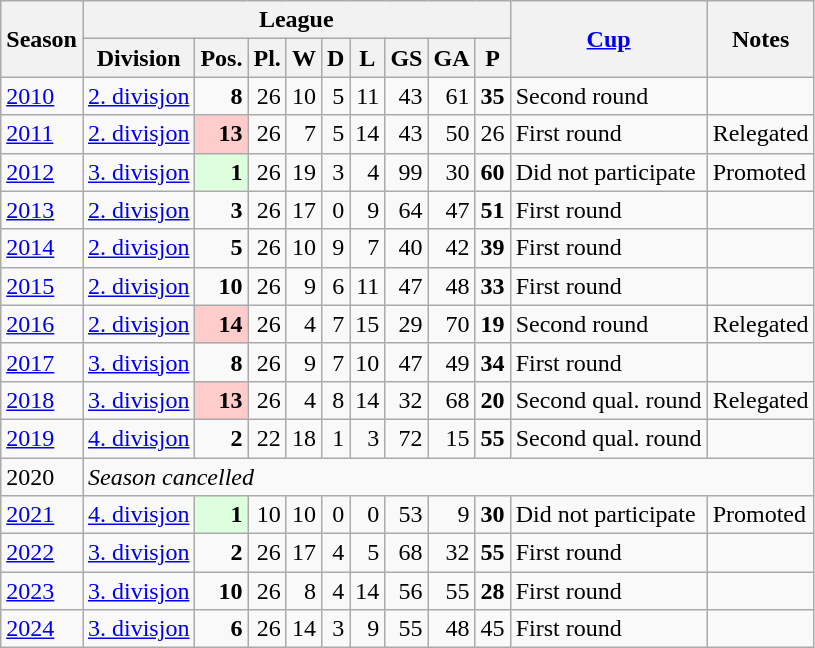<table class="wikitable">
<tr>
<th rowspan="2">Season</th>
<th scope=col colspan="9">League</th>
<th rowspan="2"><a href='#'>Cup</a></th>
<th rowspan="2">Notes</th>
</tr>
<tr>
<th>Division</th>
<th>Pos.</th>
<th>Pl.</th>
<th>W</th>
<th>D</th>
<th>L</th>
<th>GS</th>
<th>GA</th>
<th>P</th>
</tr>
<tr>
<td><a href='#'>2010</a></td>
<td><a href='#'>2. divisjon</a></td>
<td align=right><strong>8</strong></td>
<td align=right>26</td>
<td align=right>10</td>
<td align=right>5</td>
<td align=right>11</td>
<td align=right>43</td>
<td align=right>61</td>
<td align=right><strong>35</strong></td>
<td>Second round</td>
<td></td>
</tr>
<tr>
<td><a href='#'>2011</a></td>
<td><a href='#'>2. divisjon</a></td>
<td align=right bgcolor="#FFCCCC"> <strong>13</strong></td>
<td align=right>26</td>
<td align=right>7</td>
<td align=right>5</td>
<td align=right>14</td>
<td align=right>43</td>
<td align=right>50</td>
<td align=right>26</td>
<td>First round</td>
<td>Relegated</td>
</tr>
<tr>
<td><a href='#'>2012</a></td>
<td><a href='#'>3. divisjon</a></td>
<td align=right bgcolor=#DDFFDD> <strong>1</strong></td>
<td align=right>26</td>
<td align=right>19</td>
<td align=right>3</td>
<td align=right>4</td>
<td align=right>99</td>
<td align=right>30</td>
<td align=right><strong>60</strong></td>
<td>Did not participate</td>
<td>Promoted</td>
</tr>
<tr>
<td><a href='#'>2013</a></td>
<td><a href='#'>2. divisjon</a></td>
<td align=right><strong>3</strong></td>
<td align=right>26</td>
<td align=right>17</td>
<td align=right>0</td>
<td align=right>9</td>
<td align=right>64</td>
<td align=right>47</td>
<td align=right><strong>51</strong></td>
<td>First round</td>
<td></td>
</tr>
<tr>
<td><a href='#'>2014</a></td>
<td><a href='#'>2. divisjon</a></td>
<td align=right><strong>5</strong></td>
<td align=right>26</td>
<td align=right>10</td>
<td align=right>9</td>
<td align=right>7</td>
<td align=right>40</td>
<td align=right>42</td>
<td align=right><strong>39</strong></td>
<td>First round</td>
<td></td>
</tr>
<tr>
<td><a href='#'>2015</a></td>
<td><a href='#'>2. divisjon</a></td>
<td align=right><strong>10</strong></td>
<td align=right>26</td>
<td align=right>9</td>
<td align=right>6</td>
<td align=right>11</td>
<td align=right>47</td>
<td align=right>48</td>
<td align=right><strong>33</strong></td>
<td>First round</td>
<td></td>
</tr>
<tr>
<td><a href='#'>2016</a></td>
<td><a href='#'>2. divisjon</a></td>
<td align=right bgcolor="#FFCCCC"> <strong>14</strong></td>
<td align=right>26</td>
<td align=right>4</td>
<td align=right>7</td>
<td align=right>15</td>
<td align=right>29</td>
<td align=right>70</td>
<td align=right><strong>19</strong></td>
<td>Second round</td>
<td>Relegated</td>
</tr>
<tr>
<td><a href='#'>2017</a></td>
<td><a href='#'>3. divisjon</a></td>
<td align=right><strong>8</strong></td>
<td align=right>26</td>
<td align=right>9</td>
<td align=right>7</td>
<td align=right>10</td>
<td align=right>47</td>
<td align=right>49</td>
<td align=right><strong>34</strong></td>
<td>First round</td>
<td></td>
</tr>
<tr>
<td><a href='#'>2018</a></td>
<td><a href='#'>3. divisjon</a></td>
<td align=right bgcolor="#FFCCCC"> <strong>13</strong></td>
<td align=right>26</td>
<td align=right>4</td>
<td align=right>8</td>
<td align=right>14</td>
<td align=right>32</td>
<td align=right>68</td>
<td align=right><strong>20</strong></td>
<td>Second qual. round</td>
<td>Relegated</td>
</tr>
<tr>
<td><a href='#'>2019</a></td>
<td><a href='#'>4. divisjon</a></td>
<td align=right><strong>2</strong></td>
<td align=right>22</td>
<td align=right>18</td>
<td align=right>1</td>
<td align=right>3</td>
<td align=right>72</td>
<td align=right>15</td>
<td align=right><strong>55</strong></td>
<td>Second qual. round</td>
<td></td>
</tr>
<tr>
<td>2020</td>
<td colspan="11"><em>Season cancelled</em></td>
</tr>
<tr>
<td><a href='#'>2021</a></td>
<td><a href='#'>4. divisjon</a></td>
<td align=right bgcolor=#DDFFDD> <strong>1</strong></td>
<td align=right>10</td>
<td align=right>10</td>
<td align=right>0</td>
<td align=right>0</td>
<td align=right>53</td>
<td align=right>9</td>
<td align=right><strong>30</strong></td>
<td>Did not participate</td>
<td>Promoted</td>
</tr>
<tr>
<td><a href='#'>2022</a></td>
<td><a href='#'>3. divisjon</a></td>
<td align=right><strong>2</strong></td>
<td align=right>26</td>
<td align=right>17</td>
<td align=right>4</td>
<td align=right>5</td>
<td align=right>68</td>
<td align=right>32</td>
<td align=right><strong>55</strong></td>
<td>First round</td>
<td></td>
</tr>
<tr>
<td><a href='#'>2023</a></td>
<td><a href='#'>3. divisjon</a></td>
<td align=right><strong>10</strong></td>
<td align=right>26</td>
<td align=right>8</td>
<td align=right>4</td>
<td align=right>14</td>
<td align=right>56</td>
<td align=right>55</td>
<td align=right><strong>28</strong></td>
<td>First round</td>
<td></td>
</tr>
<tr>
<td><a href='#'>2024</a></td>
<td><a href='#'>3. divisjon</a></td>
<td align=right><strong>6</strong></td>
<td align=right>26</td>
<td align=right>14</td>
<td align=right>3</td>
<td align=right>9</td>
<td align=right>55</td>
<td align=right>48</td>
<td align=right>45</td>
<td>First round</td>
<td></td>
</tr>
</table>
